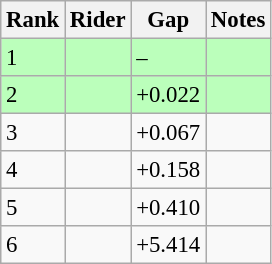<table class="wikitable" style="font-size:95%" style="text-align:center; width:35em;">
<tr>
<th>Rank</th>
<th>Rider</th>
<th>Gap</th>
<th>Notes</th>
</tr>
<tr bgcolor=bbffbb>
<td>1</td>
<td align=left></td>
<td>–</td>
<td></td>
</tr>
<tr bgcolor=bbffbb>
<td>2</td>
<td align=left></td>
<td>+0.022</td>
<td></td>
</tr>
<tr>
<td>3</td>
<td align=left></td>
<td>+0.067</td>
<td></td>
</tr>
<tr>
<td>4</td>
<td align=left></td>
<td>+0.158</td>
<td></td>
</tr>
<tr>
<td>5</td>
<td align=left></td>
<td>+0.410</td>
<td></td>
</tr>
<tr>
<td>6</td>
<td align=left></td>
<td>+5.414</td>
<td></td>
</tr>
</table>
